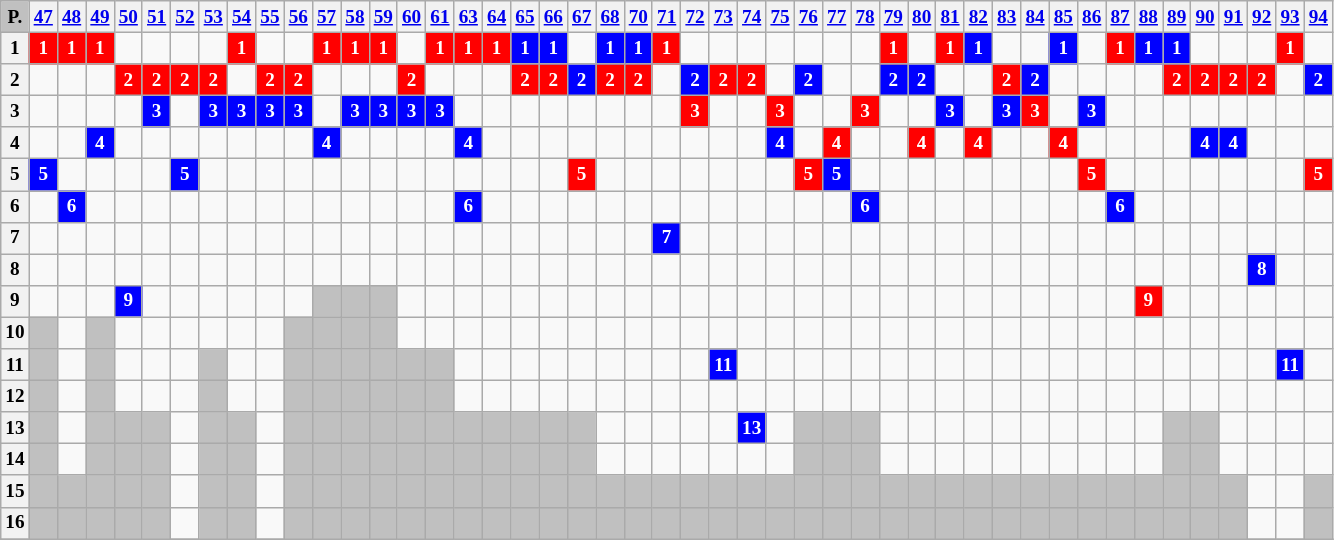<table class="wikitable" style="text-align: center; font-size:80%">
<tr>
<th style="background:#c0c0c0">P.</th>
<th><strong><a href='#'>47</a></strong></th>
<th><strong><a href='#'>48</a></strong></th>
<th><strong><a href='#'>49</a></strong></th>
<th><strong><a href='#'>50</a></strong></th>
<th><strong><a href='#'>51</a></strong></th>
<th><strong><a href='#'>52</a></strong></th>
<th><strong><a href='#'>53</a></strong></th>
<th><strong><a href='#'>54</a></strong></th>
<th><strong><a href='#'>55</a></strong></th>
<th><strong><a href='#'>56</a></strong></th>
<th><strong><a href='#'>57</a></strong></th>
<th><strong><a href='#'>58</a></strong></th>
<th><strong><a href='#'>59</a></strong></th>
<th><strong><a href='#'>60</a></strong></th>
<th><strong><a href='#'>61</a></strong></th>
<th><strong><a href='#'>63</a></strong></th>
<th><strong><a href='#'>64</a></strong></th>
<th><strong><a href='#'>65</a></strong></th>
<th><strong><a href='#'>66</a></strong></th>
<th><strong><a href='#'>67</a></strong></th>
<th><strong><a href='#'>68</a></strong></th>
<th><strong><a href='#'>70</a></strong></th>
<th><strong><a href='#'>71</a></strong></th>
<th><strong><a href='#'>72</a></strong></th>
<th><strong><a href='#'>73</a></strong></th>
<th><strong><a href='#'>74</a></strong></th>
<th><strong><a href='#'>75</a></strong></th>
<th><strong><a href='#'>76</a></strong></th>
<th><strong><a href='#'>77</a></strong></th>
<th><strong><a href='#'>78</a></strong></th>
<th><strong><a href='#'>79</a></strong></th>
<th><strong><a href='#'>80</a></strong></th>
<th><strong><a href='#'>81</a></strong></th>
<th><strong><a href='#'>82</a></strong></th>
<th><strong><a href='#'>83</a></strong></th>
<th><strong><a href='#'>84</a></strong></th>
<th><strong><a href='#'>85</a></strong></th>
<th><strong><a href='#'>86</a></strong></th>
<th><strong><a href='#'>87</a></strong></th>
<th><strong><a href='#'>88</a></strong></th>
<th><strong><a href='#'>89</a></strong></th>
<th><strong><a href='#'>90</a></strong></th>
<th><strong><a href='#'>91</a></strong></th>
<th><strong><a href='#'>92</a></strong></th>
<th><strong><a href='#'>93</a></strong></th>
<th><strong><a href='#'>94</a></strong></th>
</tr>
<tr>
<th>1</th>
<td style="background-color:#FF0000;color:white;"><strong>1</strong></td>
<td style="background-color:#FF0000;color:white;"><strong>1</strong></td>
<td style="background-color:#FF0000;color:white;"><strong>1</strong></td>
<td></td>
<td></td>
<td></td>
<td></td>
<td style="background-color:#FF0000;color:white;"><strong>1</strong></td>
<td></td>
<td></td>
<td style="background-color:#FF0000;color:white;"><strong>1</strong></td>
<td style="background-color:#FF0000;color:white;"><strong>1</strong></td>
<td style="background-color:#FF0000;color:white;"><strong>1</strong></td>
<td></td>
<td style="background-color:#FF0000;color:white;"><strong>1</strong></td>
<td style="background-color:#FF0000;color:white;"><strong>1</strong></td>
<td style="background-color:#FF0000;color:white;"><strong>1</strong></td>
<td style="background-color:#0000FF;color:white;"><strong>1</strong></td>
<td style="background-color:#0000FF;color:white;"><strong>1</strong></td>
<td></td>
<td style="background-color:#0000FF;color:white;"><strong>1</strong></td>
<td style="background-color:#0000FF;color:white;"><strong>1</strong></td>
<td style="background-color:#FF0000;color:white;"><strong>1</strong></td>
<td></td>
<td></td>
<td></td>
<td></td>
<td></td>
<td></td>
<td></td>
<td style="background-color:#FF0000;color:white;"><strong>1</strong></td>
<td></td>
<td style="background-color:#FF0000;color:white;"><strong>1</strong></td>
<td style="background-color:#0000FF;color:white;"><strong>1</strong></td>
<td></td>
<td></td>
<td style="background-color:#0000FF;color:white;"><strong>1</strong></td>
<td></td>
<td style="background-color:#FF0000;color:white;"><strong>1</strong></td>
<td style="background-color:#0000FF;color:white;"><strong>1</strong></td>
<td style="background-color:#0000FF;color:white;"><strong>1</strong></td>
<td></td>
<td></td>
<td></td>
<td style="background-color:#FF0000;color:white;"><strong>1</strong></td>
<td></td>
</tr>
<tr>
<th>2</th>
<td></td>
<td></td>
<td></td>
<td style="background-color:#FF0000;color:white;"><strong>2</strong></td>
<td style="background-color:#FF0000;color:white;"><strong>2</strong></td>
<td style="background-color:#FF0000;color:white;"><strong>2</strong></td>
<td style="background-color:#FF0000;color:white;"><strong>2</strong></td>
<td></td>
<td style="background-color:#FF0000;color:white;"><strong>2</strong></td>
<td style="background-color:#FF0000;color:white;"><strong>2</strong></td>
<td></td>
<td></td>
<td></td>
<td style="background-color:#FF0000;color:white;"><strong>2</strong></td>
<td></td>
<td></td>
<td></td>
<td style="background-color:#FF0000;color:white;"><strong>2</strong></td>
<td style="background-color:#FF0000;color:white;"><strong>2</strong></td>
<td style="background-color:#0000FF;color:white;"><strong>2</strong></td>
<td style="background-color:#FF0000;color:white;"><strong>2</strong></td>
<td style="background-color:#FF0000;color:white;"><strong>2</strong></td>
<td></td>
<td style="background-color:#0000FF;color:white;"><strong>2</strong></td>
<td style="background-color:#FF0000;color:white;"><strong>2</strong></td>
<td style="background-color:#FF0000;color:white;"><strong>2</strong></td>
<td></td>
<td style="background-color:#0000FF;color:white;"><strong>2</strong></td>
<td></td>
<td></td>
<td style="background-color:#0000FF;color:white;"><strong>2</strong></td>
<td style="background-color:#0000FF;color:white;"><strong>2</strong></td>
<td></td>
<td></td>
<td style="background-color:#FF0000;color:white;"><strong>2</strong></td>
<td style="background-color:#0000FF;color:white;"><strong>2</strong></td>
<td></td>
<td></td>
<td></td>
<td></td>
<td style="background-color:#FF0000;color:white;"><strong>2</strong></td>
<td style="background-color:#FF0000;color:white;"><strong>2</strong></td>
<td style="background-color:#FF0000;color:white;"><strong>2</strong></td>
<td style="background-color:#FF0000;color:white;"><strong>2</strong></td>
<td></td>
<td style="background-color:#0000FF;color:white;"><strong>2</strong></td>
</tr>
<tr>
<th>3</th>
<td></td>
<td></td>
<td></td>
<td></td>
<td style="background-color:#0000FF;color:white;"><strong>3</strong></td>
<td></td>
<td style="background-color:#0000FF;color:white;"><strong>3</strong></td>
<td style="background-color:#0000FF;color:white;"><strong>3</strong></td>
<td style="background-color:#0000FF;color:white;"><strong>3</strong></td>
<td style="background-color:#0000FF;color:white;"><strong>3</strong></td>
<td></td>
<td style="background-color:#0000FF;color:white;"><strong>3</strong></td>
<td style="background-color:#0000FF;color:white;"><strong>3</strong></td>
<td style="background-color:#0000FF;color:white;"><strong>3</strong></td>
<td style="background-color:#0000FF;color:white;"><strong>3</strong></td>
<td></td>
<td></td>
<td></td>
<td></td>
<td></td>
<td></td>
<td></td>
<td></td>
<td style="background-color:#FF0000;color:white;"><strong>3</strong></td>
<td></td>
<td></td>
<td style="background-color:#FF0000;color:white;"><strong>3</strong></td>
<td></td>
<td></td>
<td style="background-color:#FF0000;color:white;"><strong>3</strong></td>
<td></td>
<td></td>
<td style="background-color:#0000FF;color:white;"><strong>3</strong></td>
<td></td>
<td style="background-color:#0000FF;color:white;"><strong>3</strong></td>
<td style="background-color:#FF0000;color:white;"><strong>3</strong></td>
<td></td>
<td style="background-color:#0000FF;color:white;"><strong>3</strong></td>
<td></td>
<td></td>
<td></td>
<td></td>
<td></td>
<td></td>
<td></td>
<td></td>
</tr>
<tr>
<th>4</th>
<td></td>
<td></td>
<td style="background-color:#0000FF;color:white;"><strong>4</strong></td>
<td></td>
<td></td>
<td></td>
<td></td>
<td></td>
<td></td>
<td></td>
<td style="background-color:#0000FF;color:white;"><strong>4</strong></td>
<td></td>
<td></td>
<td></td>
<td></td>
<td style="background-color:#0000FF;color:white;"><strong>4</strong></td>
<td></td>
<td></td>
<td></td>
<td></td>
<td></td>
<td></td>
<td></td>
<td></td>
<td></td>
<td></td>
<td style="background-color:#0000FF;color:white;"><strong>4</strong></td>
<td></td>
<td style="background-color:#FF0000;color:white;"><strong>4</strong></td>
<td></td>
<td></td>
<td style="background-color:#FF0000;color:white;"><strong>4</strong></td>
<td></td>
<td style="background-color:#FF0000;color:white;"><strong>4</strong></td>
<td></td>
<td></td>
<td style="background-color:#FF0000;color:white;"><strong>4</strong></td>
<td></td>
<td></td>
<td></td>
<td></td>
<td style="background-color:#0000FF;color:white;"><strong>4</strong></td>
<td style="background-color:#0000FF;color:white;"><strong>4</strong></td>
<td></td>
<td></td>
<td></td>
</tr>
<tr>
<th>5</th>
<td style="background-color:#0000FF;color:white;"><strong>5</strong></td>
<td></td>
<td></td>
<td></td>
<td></td>
<td style="background-color:#0000FF;color:white;"><strong>5</strong></td>
<td></td>
<td></td>
<td></td>
<td></td>
<td></td>
<td></td>
<td></td>
<td></td>
<td></td>
<td></td>
<td></td>
<td></td>
<td></td>
<td style="background-color:#FF0000;color:white;"><strong>5</strong></td>
<td></td>
<td></td>
<td></td>
<td></td>
<td></td>
<td></td>
<td></td>
<td style="background-color:#FF0000;color:white;"><strong>5</strong></td>
<td style="background-color:#0000FF;color:white;"><strong>5</strong></td>
<td></td>
<td></td>
<td></td>
<td></td>
<td></td>
<td></td>
<td></td>
<td></td>
<td style="background-color:#FF0000;color:white;"><strong>5</strong></td>
<td></td>
<td></td>
<td></td>
<td></td>
<td></td>
<td></td>
<td></td>
<td style="background-color:#FF0000;color:white;"><strong>5</strong></td>
</tr>
<tr>
<th>6</th>
<td></td>
<td style="background-color:#0000FF;color:white;"><strong>6</strong></td>
<td></td>
<td></td>
<td></td>
<td></td>
<td></td>
<td></td>
<td></td>
<td></td>
<td></td>
<td></td>
<td></td>
<td></td>
<td></td>
<td style="background-color:#0000FF;color:white;"><strong>6</strong></td>
<td></td>
<td></td>
<td></td>
<td></td>
<td></td>
<td></td>
<td></td>
<td></td>
<td></td>
<td></td>
<td></td>
<td></td>
<td></td>
<td style="background-color:#0000FF;color:white;"><strong>6</strong></td>
<td></td>
<td></td>
<td></td>
<td></td>
<td></td>
<td></td>
<td></td>
<td></td>
<td style="background-color:#0000FF;color:white;"><strong>6</strong></td>
<td></td>
<td></td>
<td></td>
<td></td>
<td></td>
<td></td>
<td></td>
</tr>
<tr>
<th>7</th>
<td></td>
<td></td>
<td></td>
<td></td>
<td></td>
<td></td>
<td></td>
<td></td>
<td></td>
<td></td>
<td></td>
<td></td>
<td></td>
<td></td>
<td></td>
<td></td>
<td></td>
<td></td>
<td></td>
<td></td>
<td></td>
<td></td>
<td style="background-color:#0000FF;color:white;"><strong>7</strong></td>
<td></td>
<td></td>
<td></td>
<td></td>
<td></td>
<td></td>
<td></td>
<td></td>
<td></td>
<td></td>
<td></td>
<td></td>
<td></td>
<td></td>
<td></td>
<td></td>
<td></td>
<td></td>
<td></td>
<td></td>
<td></td>
<td></td>
<td></td>
</tr>
<tr>
<th>8</th>
<td></td>
<td></td>
<td></td>
<td></td>
<td></td>
<td></td>
<td></td>
<td></td>
<td></td>
<td></td>
<td></td>
<td></td>
<td></td>
<td></td>
<td></td>
<td></td>
<td></td>
<td></td>
<td></td>
<td></td>
<td></td>
<td></td>
<td></td>
<td></td>
<td></td>
<td></td>
<td></td>
<td></td>
<td></td>
<td></td>
<td></td>
<td></td>
<td></td>
<td></td>
<td></td>
<td></td>
<td></td>
<td></td>
<td></td>
<td></td>
<td></td>
<td></td>
<td></td>
<td style="background-color:#0000FF;color:white;"><strong>8</strong></td>
<td></td>
<td></td>
</tr>
<tr>
<th>9</th>
<td></td>
<td></td>
<td></td>
<td style="background-color:#0000FF;color:white;"><strong>9</strong></td>
<td></td>
<td></td>
<td></td>
<td></td>
<td></td>
<td></td>
<td style="background:#c0c0c0"></td>
<td style="background:#c0c0c0"></td>
<td style="background:#c0c0c0"></td>
<td></td>
<td></td>
<td></td>
<td></td>
<td></td>
<td></td>
<td></td>
<td></td>
<td></td>
<td></td>
<td></td>
<td></td>
<td></td>
<td></td>
<td></td>
<td></td>
<td></td>
<td></td>
<td></td>
<td></td>
<td></td>
<td></td>
<td></td>
<td></td>
<td></td>
<td></td>
<td style="background-color:#FF0000;color:white;"><strong>9</strong></td>
<td></td>
<td></td>
<td></td>
<td></td>
<td></td>
<td></td>
</tr>
<tr>
<th>10</th>
<td style="background:#c0c0c0"></td>
<td></td>
<td style="background:#c0c0c0"></td>
<td></td>
<td></td>
<td></td>
<td></td>
<td></td>
<td></td>
<td style="background:#c0c0c0"></td>
<td style="background:#c0c0c0"></td>
<td style="background:#c0c0c0"></td>
<td style="background:#c0c0c0"></td>
<td></td>
<td></td>
<td></td>
<td></td>
<td></td>
<td></td>
<td></td>
<td></td>
<td></td>
<td></td>
<td></td>
<td></td>
<td></td>
<td></td>
<td></td>
<td></td>
<td></td>
<td></td>
<td></td>
<td></td>
<td></td>
<td></td>
<td></td>
<td></td>
<td></td>
<td></td>
<td></td>
<td></td>
<td></td>
<td></td>
<td></td>
<td></td>
<td></td>
</tr>
<tr>
<th>11</th>
<td style="background:#c0c0c0"></td>
<td></td>
<td style="background:#c0c0c0"></td>
<td></td>
<td></td>
<td></td>
<td style="background:#c0c0c0"></td>
<td></td>
<td></td>
<td style="background:#c0c0c0"></td>
<td style="background:#c0c0c0"></td>
<td style="background:#c0c0c0"></td>
<td style="background:#c0c0c0"></td>
<td style="background:#c0c0c0"></td>
<td style="background:#c0c0c0"></td>
<td></td>
<td></td>
<td></td>
<td></td>
<td></td>
<td></td>
<td></td>
<td></td>
<td></td>
<td style="background-color:#0000FF;color:white;"><strong>11</strong></td>
<td></td>
<td></td>
<td></td>
<td></td>
<td></td>
<td></td>
<td></td>
<td></td>
<td></td>
<td></td>
<td></td>
<td></td>
<td></td>
<td></td>
<td></td>
<td></td>
<td></td>
<td></td>
<td></td>
<td style="background-color:#0000FF;color:white;"><strong>11</strong></td>
<td></td>
</tr>
<tr>
<th>12</th>
<td style="background:#c0c0c0"></td>
<td></td>
<td style="background:#c0c0c0"></td>
<td></td>
<td></td>
<td></td>
<td style="background:#c0c0c0"></td>
<td></td>
<td></td>
<td style="background:#c0c0c0"></td>
<td style="background:#c0c0c0"></td>
<td style="background:#c0c0c0"></td>
<td style="background:#c0c0c0"></td>
<td style="background:#c0c0c0"></td>
<td style="background:#c0c0c0"></td>
<td></td>
<td></td>
<td></td>
<td></td>
<td></td>
<td></td>
<td></td>
<td></td>
<td></td>
<td></td>
<td></td>
<td></td>
<td></td>
<td></td>
<td></td>
<td></td>
<td></td>
<td></td>
<td></td>
<td></td>
<td></td>
<td></td>
<td></td>
<td></td>
<td></td>
<td></td>
<td></td>
<td></td>
<td></td>
<td></td>
<td></td>
</tr>
<tr>
<th>13</th>
<td style="background:#c0c0c0"></td>
<td></td>
<td style="background:#c0c0c0"></td>
<td style="background:#c0c0c0"></td>
<td style="background:#c0c0c0"></td>
<td></td>
<td style="background:#c0c0c0"></td>
<td style="background:#c0c0c0"></td>
<td></td>
<td style="background:#c0c0c0"></td>
<td style="background:#c0c0c0"></td>
<td style="background:#c0c0c0"></td>
<td style="background:#c0c0c0"></td>
<td style="background:#c0c0c0"></td>
<td style="background:#c0c0c0"></td>
<td style="background:#c0c0c0"></td>
<td style="background:#c0c0c0"></td>
<td style="background:#c0c0c0"></td>
<td style="background:#c0c0c0"></td>
<td style="background:#c0c0c0"></td>
<td></td>
<td></td>
<td></td>
<td></td>
<td></td>
<td style="background-color:#0000FF;color:white;"><strong>13</strong></td>
<td></td>
<td style="background:#c0c0c0"></td>
<td style="background:#c0c0c0"></td>
<td style="background:#c0c0c0"></td>
<td></td>
<td></td>
<td></td>
<td></td>
<td></td>
<td></td>
<td></td>
<td></td>
<td></td>
<td></td>
<td style="background:#c0c0c0"></td>
<td style="background:#c0c0c0"></td>
<td></td>
<td></td>
<td></td>
<td></td>
</tr>
<tr>
<th>14</th>
<td style="background:#c0c0c0"></td>
<td></td>
<td style="background:#c0c0c0"></td>
<td style="background:#c0c0c0"></td>
<td style="background:#c0c0c0"></td>
<td></td>
<td style="background:#c0c0c0"></td>
<td style="background:#c0c0c0"></td>
<td></td>
<td style="background:#c0c0c0"></td>
<td style="background:#c0c0c0"></td>
<td style="background:#c0c0c0"></td>
<td style="background:#c0c0c0"></td>
<td style="background:#c0c0c0"></td>
<td style="background:#c0c0c0"></td>
<td style="background:#c0c0c0"></td>
<td style="background:#c0c0c0"></td>
<td style="background:#c0c0c0"></td>
<td style="background:#c0c0c0"></td>
<td style="background:#c0c0c0"></td>
<td></td>
<td></td>
<td></td>
<td></td>
<td></td>
<td></td>
<td></td>
<td style="background:#c0c0c0"></td>
<td style="background:#c0c0c0"></td>
<td style="background:#c0c0c0"></td>
<td></td>
<td></td>
<td></td>
<td></td>
<td></td>
<td></td>
<td></td>
<td></td>
<td></td>
<td></td>
<td style="background:#c0c0c0"></td>
<td style="background:#c0c0c0"></td>
<td></td>
<td></td>
<td></td>
<td></td>
</tr>
<tr>
<th>15</th>
<td style="background:#c0c0c0"></td>
<td style="background:#c0c0c0"></td>
<td style="background:#c0c0c0"></td>
<td style="background:#c0c0c0"></td>
<td style="background:#c0c0c0"></td>
<td></td>
<td style="background:#c0c0c0"></td>
<td style="background:#c0c0c0"></td>
<td></td>
<td style="background:#c0c0c0"></td>
<td style="background:#c0c0c0"></td>
<td style="background:#c0c0c0"></td>
<td style="background:#c0c0c0"></td>
<td style="background:#c0c0c0"></td>
<td style="background:#c0c0c0"></td>
<td style="background:#c0c0c0"></td>
<td style="background:#c0c0c0"></td>
<td style="background:#c0c0c0"></td>
<td style="background:#c0c0c0"></td>
<td style="background:#c0c0c0"></td>
<td style="background:#c0c0c0"></td>
<td style="background:#c0c0c0"></td>
<td style="background:#c0c0c0"></td>
<td style="background:#c0c0c0"></td>
<td style="background:#c0c0c0"></td>
<td style="background:#c0c0c0"></td>
<td style="background:#c0c0c0"></td>
<td style="background:#c0c0c0"></td>
<td style="background:#c0c0c0"></td>
<td style="background:#c0c0c0"></td>
<td style="background:#c0c0c0"></td>
<td style="background:#c0c0c0"></td>
<td style="background:#c0c0c0"></td>
<td style="background:#c0c0c0"></td>
<td style="background:#c0c0c0"></td>
<td style="background:#c0c0c0"></td>
<td style="background:#c0c0c0"></td>
<td style="background:#c0c0c0"></td>
<td style="background:#c0c0c0"></td>
<td style="background:#c0c0c0"></td>
<td style="background:#c0c0c0"></td>
<td style="background:#c0c0c0"></td>
<td style="background:#c0c0c0"></td>
<td></td>
<td></td>
<td style="background:#c0c0c0"></td>
</tr>
<tr>
<th>16</th>
<td style="background:#c0c0c0"></td>
<td style="background:#c0c0c0"></td>
<td style="background:#c0c0c0"></td>
<td style="background:#c0c0c0"></td>
<td style="background:#c0c0c0"></td>
<td></td>
<td style="background:#c0c0c0"></td>
<td style="background:#c0c0c0"></td>
<td></td>
<td style="background:#c0c0c0"></td>
<td style="background:#c0c0c0"></td>
<td style="background:#c0c0c0"></td>
<td style="background:#c0c0c0"></td>
<td style="background:#c0c0c0"></td>
<td style="background:#c0c0c0"></td>
<td style="background:#c0c0c0"></td>
<td style="background:#c0c0c0"></td>
<td style="background:#c0c0c0"></td>
<td style="background:#c0c0c0"></td>
<td style="background:#c0c0c0"></td>
<td style="background:#c0c0c0"></td>
<td style="background:#c0c0c0"></td>
<td style="background:#c0c0c0"></td>
<td style="background:#c0c0c0"></td>
<td style="background:#c0c0c0"></td>
<td style="background:#c0c0c0"></td>
<td style="background:#c0c0c0"></td>
<td style="background:#c0c0c0"></td>
<td style="background:#c0c0c0"></td>
<td style="background:#c0c0c0"></td>
<td style="background:#c0c0c0"></td>
<td style="background:#c0c0c0"></td>
<td style="background:#c0c0c0"></td>
<td style="background:#c0c0c0"></td>
<td style="background:#c0c0c0"></td>
<td style="background:#c0c0c0"></td>
<td style="background:#c0c0c0"></td>
<td style="background:#c0c0c0"></td>
<td style="background:#c0c0c0"></td>
<td style="background:#c0c0c0"></td>
<td style="background:#c0c0c0"></td>
<td style="background:#c0c0c0"></td>
<td style="background:#c0c0c0"></td>
<td></td>
<td></td>
<td style="background:#c0c0c0"></td>
</tr>
<tr>
</tr>
</table>
